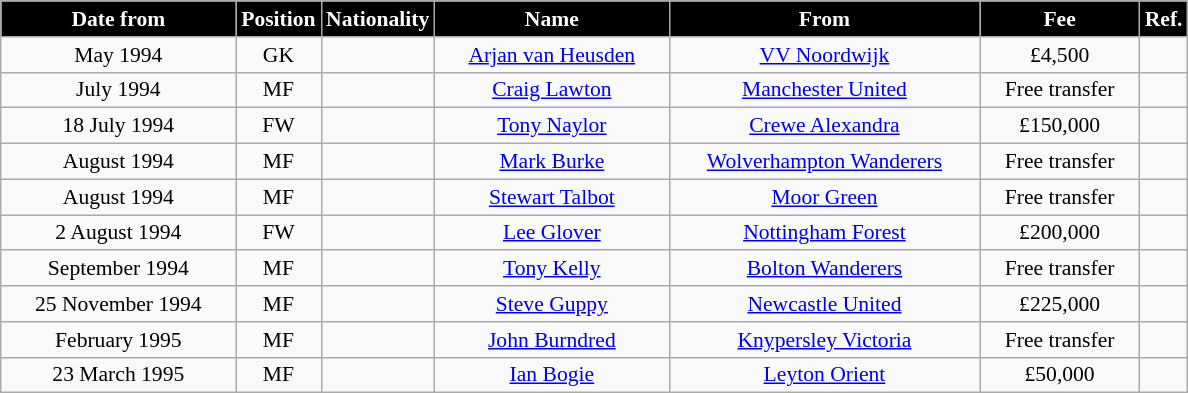<table class="wikitable" style="text-align:center; font-size:90%; ">
<tr>
<th style="background:#000000; color:white; width:150px;">Date from</th>
<th style="background:#000000; color:white; width:50px;">Position</th>
<th style="background:#000000; color:white; width:50px;">Nationality</th>
<th style="background:#000000; color:white; width:150px;">Name</th>
<th style="background:#000000; color:white; width:200px;">From</th>
<th style="background:#000000; color:white; width:100px;">Fee</th>
<th style="background:#000000; color:white; width:25px;">Ref.</th>
</tr>
<tr>
<td>May 1994</td>
<td>GK</td>
<td></td>
<td><a href='#'>Arjan van Heusden</a></td>
<td> <a href='#'>VV Noordwijk</a></td>
<td>£4,500</td>
<td></td>
</tr>
<tr>
<td>July 1994</td>
<td>MF</td>
<td></td>
<td><a href='#'>Craig Lawton</a></td>
<td><a href='#'>Manchester United</a></td>
<td>Free transfer</td>
<td></td>
</tr>
<tr>
<td>18 July 1994</td>
<td>FW</td>
<td></td>
<td><a href='#'>Tony Naylor</a></td>
<td><a href='#'>Crewe Alexandra</a></td>
<td>£150,000</td>
<td></td>
</tr>
<tr>
<td>August 1994</td>
<td>MF</td>
<td></td>
<td><a href='#'>Mark Burke</a></td>
<td><a href='#'>Wolverhampton Wanderers</a></td>
<td>Free transfer</td>
<td></td>
</tr>
<tr>
<td>August 1994</td>
<td>MF</td>
<td></td>
<td><a href='#'>Stewart Talbot</a></td>
<td><a href='#'>Moor Green</a></td>
<td>Free transfer</td>
<td></td>
</tr>
<tr>
<td>2 August 1994</td>
<td>FW</td>
<td></td>
<td><a href='#'>Lee Glover</a></td>
<td><a href='#'>Nottingham Forest</a></td>
<td>£200,000</td>
<td></td>
</tr>
<tr>
<td>September 1994</td>
<td>MF</td>
<td></td>
<td><a href='#'>Tony Kelly</a></td>
<td><a href='#'>Bolton Wanderers</a></td>
<td>Free transfer</td>
<td></td>
</tr>
<tr>
<td>25 November 1994</td>
<td>MF</td>
<td></td>
<td><a href='#'>Steve Guppy</a></td>
<td><a href='#'>Newcastle United</a></td>
<td>£225,000</td>
<td></td>
</tr>
<tr>
<td>February 1995</td>
<td>MF</td>
<td></td>
<td><a href='#'>John Burndred</a></td>
<td><a href='#'>Knypersley Victoria</a></td>
<td>Free transfer</td>
<td></td>
</tr>
<tr>
<td>23 March 1995</td>
<td>MF</td>
<td></td>
<td><a href='#'>Ian Bogie</a></td>
<td><a href='#'>Leyton Orient</a></td>
<td>£50,000</td>
<td></td>
</tr>
</table>
